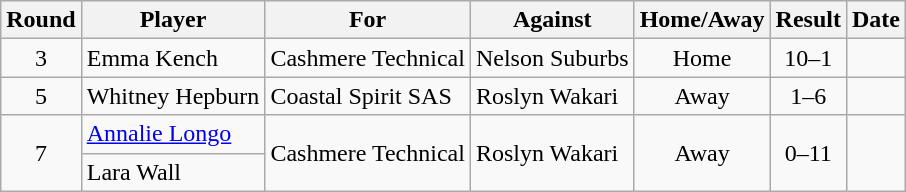<table class="wikitable">
<tr>
<th>Round</th>
<th>Player</th>
<th>For</th>
<th>Against</th>
<th>Home/Away</th>
<th style="text-align:center">Result</th>
<th>Date</th>
</tr>
<tr>
<td style="text-align:center">3</td>
<td>Emma Kench</td>
<td>Cashmere Technical</td>
<td>Nelson Suburbs</td>
<td style="text-align:center">Home</td>
<td style="text-align:center">10–1</td>
<td></td>
</tr>
<tr>
<td style="text-align:center">5</td>
<td>Whitney Hepburn</td>
<td>Coastal Spirit SAS</td>
<td>Roslyn Wakari</td>
<td style="text-align:center">Away</td>
<td style="text-align:center">1–6</td>
<td></td>
</tr>
<tr>
<td style="text-align:center" rowspan=2>7</td>
<td><a href='#'>Annalie Longo</a></td>
<td rowspan=2>Cashmere Technical</td>
<td rowspan=2>Roslyn Wakari</td>
<td style="text-align:center"rowspan=2>Away</td>
<td style="text-align:center"rowspan=2>0–11</td>
<td rowspan=2></td>
</tr>
<tr>
<td>Lara Wall</td>
</tr>
</table>
